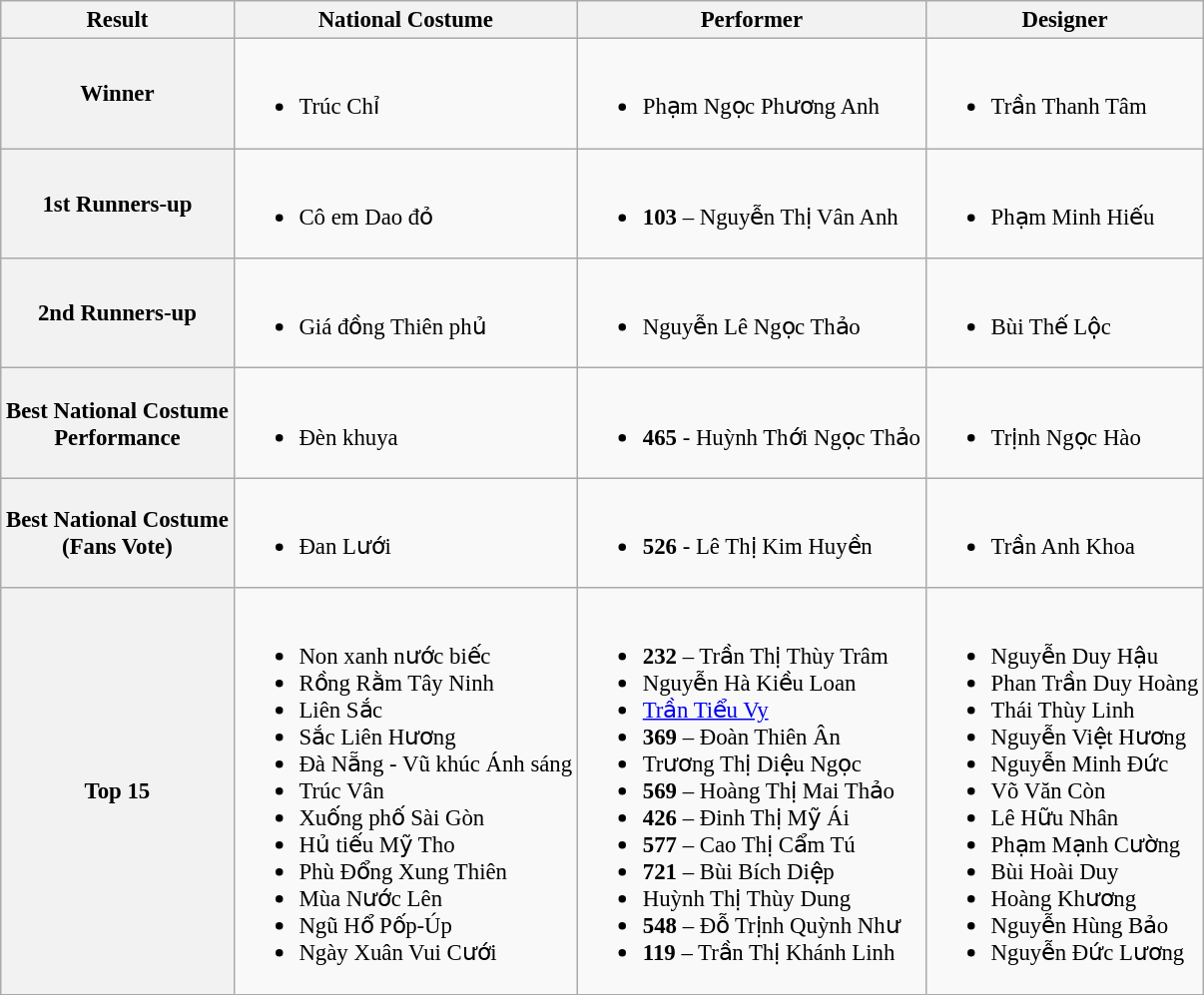<table class="wikitable" style="font-size: 95%;">
<tr>
<th>Result</th>
<th>National Costume</th>
<th>Performer</th>
<th>Designer</th>
</tr>
<tr>
<th>Winner</th>
<td><br><ul><li>Trúc Chỉ</li></ul></td>
<td><br><ul><li>Phạm Ngọc Phương Anh</li></ul></td>
<td><br><ul><li>Trần Thanh Tâm</li></ul></td>
</tr>
<tr>
<th>1st Runners-up</th>
<td><br><ul><li>Cô em Dao đỏ</li></ul></td>
<td><br><ul><li><strong>103</strong> – Nguyễn Thị Vân Anh</li></ul></td>
<td><br><ul><li>Phạm Minh Hiếu</li></ul></td>
</tr>
<tr>
<th>2nd Runners-up</th>
<td><br><ul><li>Giá đồng Thiên phủ</li></ul></td>
<td><br><ul><li>Nguyễn Lê Ngọc Thảo</li></ul></td>
<td><br><ul><li>Bùi Thế Lộc</li></ul></td>
</tr>
<tr>
<th>Best National Costume<br>Performance</th>
<td><br><ul><li>Đèn khuya</li></ul></td>
<td><br><ul><li><strong>465</strong> - Huỳnh Thới Ngọc Thảo</li></ul></td>
<td><br><ul><li>Trịnh Ngọc Hào</li></ul></td>
</tr>
<tr>
<th>Best National Costume<br>(Fans Vote)</th>
<td><br><ul><li>Đan Lưới</li></ul></td>
<td><br><ul><li><strong>526</strong> - Lê Thị Kim Huyền</li></ul></td>
<td><br><ul><li>Trần Anh Khoa</li></ul></td>
</tr>
<tr>
<th>Top 15</th>
<td><br><ul><li>Non xanh nước biếc</li><li>Rồng Rằm Tây Ninh</li><li>Liên Sắc</li><li>Sắc Liên Hương</li><li>Đà Nẵng - Vũ khúc Ánh sáng</li><li>Trúc Vân</li><li>Xuống phố Sài Gòn</li><li>Hủ tiếu Mỹ Tho</li><li>Phù Đổng Xung Thiên</li><li>Mùa Nước Lên</li><li>Ngũ Hổ Pốp-Úp</li><li>Ngày Xuân Vui Cưới</li></ul></td>
<td><br><ul><li><strong>232</strong> – Trần Thị Thùy Trâm</li><li>Nguyễn Hà Kiều Loan</li><li><a href='#'>Trần Tiểu Vy</a></li><li><strong>369</strong> – Đoàn Thiên Ân</li><li>Trương Thị Diệu Ngọc</li><li><strong>569</strong> – Hoàng Thị Mai Thảo</li><li><strong>426</strong> – Đinh Thị Mỹ Ái</li><li><strong>577</strong> – Cao Thị Cẩm Tú</li><li><strong>721</strong> – Bùi Bích Diệp</li><li>Huỳnh Thị Thùy Dung</li><li><strong>548</strong> – Đỗ Trịnh Quỳnh Như</li><li><strong>119</strong> – Trần Thị Khánh Linh</li></ul></td>
<td><br><ul><li>Nguyễn Duy Hậu</li><li>Phan Trần Duy Hoàng</li><li>Thái Thùy Linh</li><li>Nguyễn Việt Hương</li><li>Nguyễn Minh Đức</li><li>Võ Văn Còn</li><li>Lê Hữu Nhân</li><li>Phạm Mạnh Cường</li><li>Bùi Hoài Duy</li><li>Hoàng Khương</li><li>Nguyễn Hùng Bảo</li><li>Nguyễn Đức Lương</li></ul></td>
</tr>
</table>
